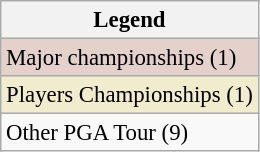<table class="wikitable" style="font-size:95%;">
<tr>
<th>Legend</th>
</tr>
<tr style="background:#e5d1cb;">
<td>Major championships (1)</td>
</tr>
<tr style="background:#f2ecce;">
<td>Players Championships (1)</td>
</tr>
<tr>
<td>Other PGA Tour (9)</td>
</tr>
</table>
